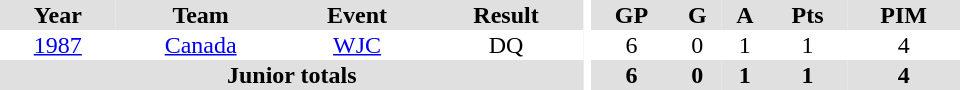<table border="0" cellpadding="1" cellspacing="0" ID="Table3" style="text-align:center; width:40em">
<tr ALIGN="center" bgcolor="#e0e0e0">
<th>Year</th>
<th>Team</th>
<th>Event</th>
<th>Result</th>
<th rowspan="99" bgcolor="#ffffff"></th>
<th>GP</th>
<th>G</th>
<th>A</th>
<th>Pts</th>
<th>PIM</th>
</tr>
<tr>
<td><a href='#'>1987</a></td>
<td><a href='#'>Canada</a></td>
<td><a href='#'>WJC</a></td>
<td>DQ</td>
<td>6</td>
<td>0</td>
<td>1</td>
<td>1</td>
<td>4</td>
</tr>
<tr bgcolor="#e0e0e0">
<th colspan="4">Junior totals</th>
<th>6</th>
<th>0</th>
<th>1</th>
<th>1</th>
<th>4</th>
</tr>
</table>
